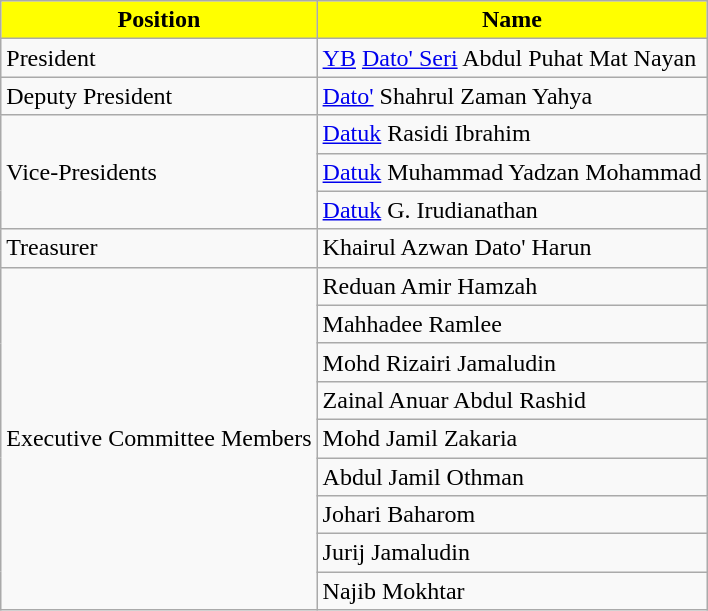<table class="wikitable">
<tr>
<th style="background:yellow; color:Black; text-align:center;">Position</th>
<th style="background:yellow; color:Black; text-align:center;">Name</th>
</tr>
<tr>
<td>President</td>
<td> <a href='#'>YB</a> <a href='#'>Dato' Seri</a> Abdul Puhat Mat Nayan</td>
</tr>
<tr>
<td>Deputy President</td>
<td> <a href='#'>Dato'</a> Shahrul Zaman Yahya</td>
</tr>
<tr>
<td rowspan=3>Vice-Presidents</td>
<td> <a href='#'>Datuk</a> Rasidi Ibrahim</td>
</tr>
<tr>
<td> <a href='#'>Datuk</a> Muhammad Yadzan Mohammad</td>
</tr>
<tr>
<td> <a href='#'>Datuk</a> G. Irudianathan</td>
</tr>
<tr>
<td>Treasurer</td>
<td> Khairul Azwan Dato' Harun</td>
</tr>
<tr>
<td rowspan=9>Executive Committee Members</td>
<td> Reduan Amir Hamzah</td>
</tr>
<tr>
<td> Mahhadee Ramlee</td>
</tr>
<tr>
<td> Mohd Rizairi Jamaludin</td>
</tr>
<tr>
<td> Zainal Anuar Abdul Rashid</td>
</tr>
<tr>
<td> Mohd Jamil Zakaria</td>
</tr>
<tr>
<td> Abdul Jamil Othman</td>
</tr>
<tr>
<td> Johari Baharom</td>
</tr>
<tr>
<td> Jurij Jamaludin</td>
</tr>
<tr>
<td> Najib Mokhtar</td>
</tr>
</table>
